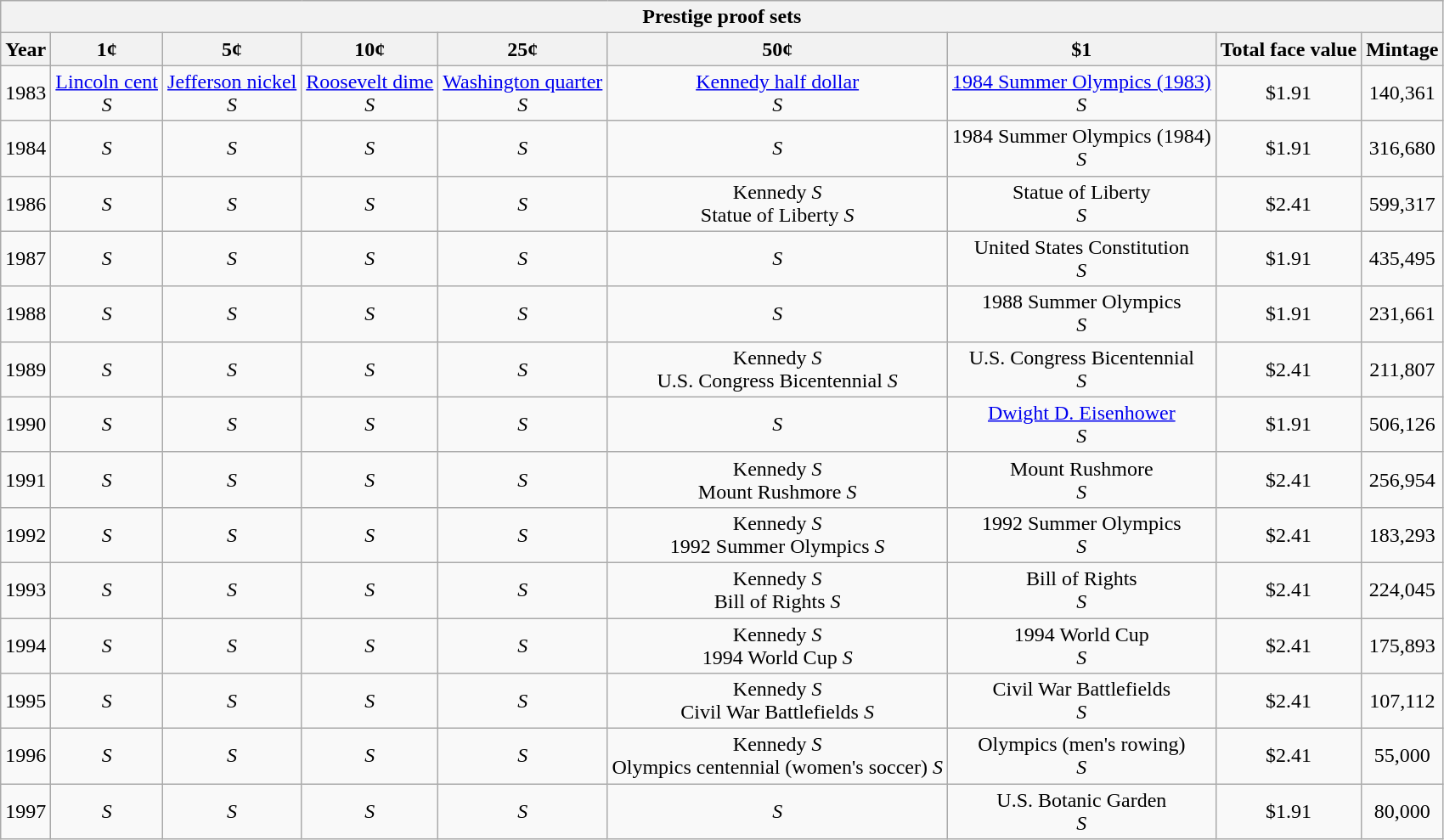<table class="wikitable mw-collapsible mw-collapsed">
<tr>
<th colspan="9">Prestige proof sets</th>
</tr>
<tr>
<th align="center">Year</th>
<th align="center">1¢</th>
<th align="center">5¢</th>
<th align="center">10¢</th>
<th align="center">25¢</th>
<th align="center">50¢</th>
<th align="center">$1</th>
<th align="center">Total face value</th>
<th align="center">Mintage</th>
</tr>
<tr>
<td align="center">1983</td>
<td align="center"><a href='#'>Lincoln cent</a><br><em>S</em></td>
<td align="center"><a href='#'>Jefferson nickel</a><br><em>S</em></td>
<td align="center"><a href='#'>Roosevelt dime</a><br><em>S</em></td>
<td align="center"><a href='#'>Washington quarter</a><br><em>S</em></td>
<td align="center"><a href='#'>Kennedy half dollar</a><br><em>S</em></td>
<td align="center"><a href='#'>1984 Summer Olympics (1983)</a><br><em>S</em></td>
<td align="center">$1.91</td>
<td align="center">140,361</td>
</tr>
<tr>
<td align="center">1984</td>
<td align="center"><em>S</em></td>
<td align="center"><em>S</em></td>
<td align="center"><em>S</em></td>
<td align="center"><em>S</em></td>
<td align="center"><em>S</em></td>
<td align="center">1984 Summer Olympics (1984)<br><em>S</em></td>
<td align="center">$1.91</td>
<td align="center">316,680</td>
</tr>
<tr>
<td align="center">1986</td>
<td align="center"><em>S</em></td>
<td align="center"><em>S</em></td>
<td align="center"><em>S</em></td>
<td align="center"><em>S</em></td>
<td align="center">Kennedy <em>S</em><br>Statue of Liberty <em>S</em></td>
<td align="center">Statue of Liberty<br><em>S</em></td>
<td align="center">$2.41</td>
<td align="center">599,317</td>
</tr>
<tr>
<td align="center">1987</td>
<td align="center"><em>S</em></td>
<td align="center"><em>S</em></td>
<td align="center"><em>S</em></td>
<td align="center"><em>S</em></td>
<td align="center"><em>S</em></td>
<td align="center">United States Constitution<br><em>S</em></td>
<td align="center">$1.91</td>
<td align="center">435,495</td>
</tr>
<tr>
<td align="center">1988</td>
<td align="center"><em>S</em></td>
<td align="center"><em>S</em></td>
<td align="center"><em>S</em></td>
<td align="center"><em>S</em></td>
<td align="center"><em>S</em></td>
<td align="center">1988 Summer Olympics<br><em>S</em></td>
<td align="center">$1.91</td>
<td align="center">231,661</td>
</tr>
<tr>
<td align="center">1989</td>
<td align="center"><em>S</em></td>
<td align="center"><em>S</em></td>
<td align="center"><em>S</em></td>
<td align="center"><em>S</em></td>
<td align="center">Kennedy <em>S</em><br>U.S. Congress Bicentennial <em>S</em></td>
<td align="center">U.S. Congress Bicentennial<br><em>S</em></td>
<td align="center">$2.41</td>
<td align="center">211,807</td>
</tr>
<tr>
<td align="center">1990</td>
<td align="center"><em>S</em></td>
<td align="center"><em>S</em></td>
<td align="center"><em>S</em></td>
<td align="center"><em>S</em></td>
<td align="center"><em>S</em></td>
<td align="center"><a href='#'>Dwight D. Eisenhower</a><br><em>S</em></td>
<td align="center">$1.91</td>
<td align="center">506,126</td>
</tr>
<tr>
<td align="center">1991</td>
<td align="center"><em>S</em></td>
<td align="center"><em>S</em></td>
<td align="center"><em>S</em></td>
<td align="center"><em>S</em></td>
<td align="center">Kennedy <em>S</em><br>Mount Rushmore <em>S</em></td>
<td align="center">Mount Rushmore<br><em>S</em></td>
<td align="center">$2.41</td>
<td align="center">256,954</td>
</tr>
<tr>
<td align="center">1992</td>
<td align="center"><em>S</em></td>
<td align="center"><em>S</em></td>
<td align="center"><em>S</em></td>
<td align="center"><em>S</em></td>
<td align="center">Kennedy <em>S</em><br>1992 Summer Olympics <em>S</em></td>
<td align="center">1992 Summer Olympics<br><em>S</em></td>
<td align="center">$2.41</td>
<td align="center">183,293</td>
</tr>
<tr>
<td align="center">1993</td>
<td align="center"><em>S</em></td>
<td align="center"><em>S</em></td>
<td align="center"><em>S</em></td>
<td align="center"><em>S</em></td>
<td align="center">Kennedy <em>S</em><br>Bill of Rights <em>S</em></td>
<td align="center">Bill of Rights<br><em>S</em></td>
<td align="center">$2.41</td>
<td align="center">224,045</td>
</tr>
<tr>
<td align="center">1994</td>
<td align="center"><em>S</em></td>
<td align="center"><em>S</em></td>
<td align="center"><em>S</em></td>
<td align="center"><em>S</em></td>
<td align="center">Kennedy <em>S</em><br>1994 World Cup <em>S</em></td>
<td align="center">1994 World Cup<br><em>S</em></td>
<td align="center">$2.41</td>
<td align="center">175,893</td>
</tr>
<tr>
<td align="center">1995</td>
<td align="center"><em>S</em></td>
<td align="center"><em>S</em></td>
<td align="center"><em>S</em></td>
<td align="center"><em>S</em></td>
<td align="center">Kennedy <em>S</em><br>Civil War Battlefields <em>S</em></td>
<td align="center">Civil War Battlefields<br><em>S</em></td>
<td align="center">$2.41</td>
<td align="center">107,112</td>
</tr>
<tr>
<td align="center">1996</td>
<td align="center"><em>S</em></td>
<td align="center"><em>S</em></td>
<td align="center"><em>S</em></td>
<td align="center"><em>S</em></td>
<td align="center">Kennedy <em>S</em><br>Olympics centennial (women's soccer) <em>S</em></td>
<td align="center">Olympics (men's rowing)<br><em>S</em></td>
<td align="center">$2.41</td>
<td align="center">55,000</td>
</tr>
<tr>
<td align="center">1997</td>
<td align="center"><em>S</em></td>
<td align="center"><em>S</em></td>
<td align="center"><em>S</em></td>
<td align="center"><em>S</em></td>
<td align="center"><em>S</em></td>
<td align="center">U.S. Botanic Garden<br><em>S</em></td>
<td align="center">$1.91</td>
<td align="center">80,000</td>
</tr>
</table>
